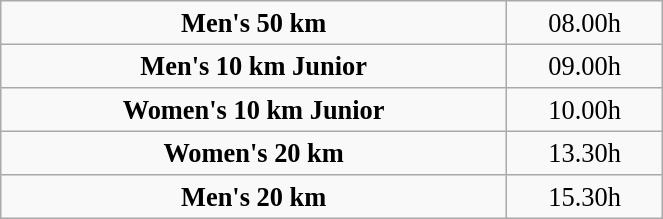<table class="wikitable" style=" text-align:center; font-size:110%;" width="35%">
<tr>
<td><strong>Men's 50 km</strong></td>
<td>08.00h</td>
</tr>
<tr>
<td><strong>Men's 10 km Junior</strong></td>
<td>09.00h</td>
</tr>
<tr>
<td><strong>Women's 10 km Junior</strong></td>
<td>10.00h</td>
</tr>
<tr>
<td><strong>Women's 20 km</strong></td>
<td>13.30h</td>
</tr>
<tr>
<td><strong>Men's 20 km</strong></td>
<td>15.30h</td>
</tr>
</table>
